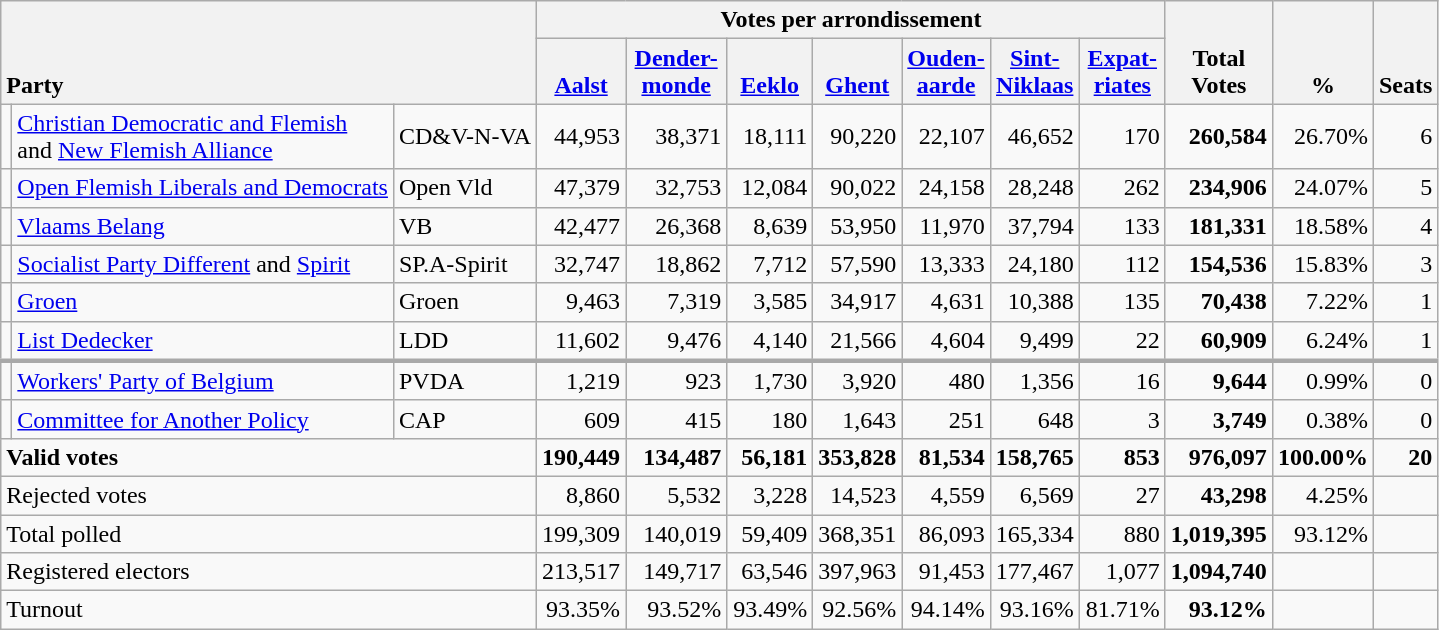<table class="wikitable" border="1" style="text-align:right;">
<tr>
<th style="text-align:left;" valign=bottom rowspan=2 colspan=3>Party</th>
<th colspan=7>Votes per arrondissement</th>
<th align=center valign=bottom rowspan=2 width="50">Total Votes</th>
<th align=center valign=bottom rowspan=2 width="50">%</th>
<th align=center valign=bottom rowspan=2>Seats</th>
</tr>
<tr>
<th align=center valign=bottom width="50"><a href='#'>Aalst</a></th>
<th align=center valign=bottom width="60"><a href='#'>Dender- monde</a></th>
<th align=center valign=bottom width="50"><a href='#'>Eeklo</a></th>
<th align=center valign=bottom width="50"><a href='#'>Ghent</a></th>
<th align=center valign=bottom width="50"><a href='#'>Ouden- aarde</a></th>
<th align=center valign=bottom width="50"><a href='#'>Sint-<br>Niklaas</a></th>
<th align=center valign=bottom width="50"><a href='#'>Expat- riates</a></th>
</tr>
<tr>
<td></td>
<td align=left><a href='#'>Christian Democratic and Flemish</a><br>and <a href='#'>New Flemish Alliance</a></td>
<td align=left>CD&V-N-VA</td>
<td>44,953</td>
<td>38,371</td>
<td>18,111</td>
<td>90,220</td>
<td>22,107</td>
<td>46,652</td>
<td>170</td>
<td><strong>260,584</strong></td>
<td>26.70%</td>
<td>6</td>
</tr>
<tr>
<td></td>
<td align=left style="white-space: nowrap;"><a href='#'>Open Flemish Liberals and Democrats</a></td>
<td align=left style="white-space: nowrap;">Open Vld</td>
<td>47,379</td>
<td>32,753</td>
<td>12,084</td>
<td>90,022</td>
<td>24,158</td>
<td>28,248</td>
<td>262</td>
<td><strong>234,906</strong></td>
<td>24.07%</td>
<td>5</td>
</tr>
<tr>
<td></td>
<td align=left><a href='#'>Vlaams Belang</a></td>
<td align=left>VB</td>
<td>42,477</td>
<td>26,368</td>
<td>8,639</td>
<td>53,950</td>
<td>11,970</td>
<td>37,794</td>
<td>133</td>
<td><strong>181,331</strong></td>
<td>18.58%</td>
<td>4</td>
</tr>
<tr>
<td></td>
<td align=left><a href='#'>Socialist Party Different</a> and <a href='#'>Spirit</a></td>
<td align=left>SP.A-Spirit</td>
<td>32,747</td>
<td>18,862</td>
<td>7,712</td>
<td>57,590</td>
<td>13,333</td>
<td>24,180</td>
<td>112</td>
<td><strong>154,536</strong></td>
<td>15.83%</td>
<td>3</td>
</tr>
<tr>
<td></td>
<td align=left><a href='#'>Groen</a></td>
<td align=left>Groen</td>
<td>9,463</td>
<td>7,319</td>
<td>3,585</td>
<td>34,917</td>
<td>4,631</td>
<td>10,388</td>
<td>135</td>
<td><strong>70,438</strong></td>
<td>7.22%</td>
<td>1</td>
</tr>
<tr>
<td></td>
<td align=left><a href='#'>List Dedecker</a></td>
<td align=left>LDD</td>
<td>11,602</td>
<td>9,476</td>
<td>4,140</td>
<td>21,566</td>
<td>4,604</td>
<td>9,499</td>
<td>22</td>
<td><strong>60,909</strong></td>
<td>6.24%</td>
<td>1</td>
</tr>
<tr style="border-top:3px solid darkgray;">
<td></td>
<td align=left><a href='#'>Workers' Party of Belgium</a></td>
<td align=left>PVDA</td>
<td>1,219</td>
<td>923</td>
<td>1,730</td>
<td>3,920</td>
<td>480</td>
<td>1,356</td>
<td>16</td>
<td><strong>9,644</strong></td>
<td>0.99%</td>
<td>0</td>
</tr>
<tr>
<td></td>
<td align=left><a href='#'>Committee for Another Policy</a></td>
<td align=left>CAP</td>
<td>609</td>
<td>415</td>
<td>180</td>
<td>1,643</td>
<td>251</td>
<td>648</td>
<td>3</td>
<td><strong>3,749</strong></td>
<td>0.38%</td>
<td>0</td>
</tr>
<tr style="font-weight:bold">
<td align=left colspan=3>Valid votes</td>
<td>190,449</td>
<td>134,487</td>
<td>56,181</td>
<td>353,828</td>
<td>81,534</td>
<td>158,765</td>
<td>853</td>
<td>976,097</td>
<td>100.00%</td>
<td>20</td>
</tr>
<tr>
<td align=left colspan=3>Rejected votes</td>
<td>8,860</td>
<td>5,532</td>
<td>3,228</td>
<td>14,523</td>
<td>4,559</td>
<td>6,569</td>
<td>27</td>
<td><strong>43,298</strong></td>
<td>4.25%</td>
<td></td>
</tr>
<tr>
<td align=left colspan=3>Total polled</td>
<td>199,309</td>
<td>140,019</td>
<td>59,409</td>
<td>368,351</td>
<td>86,093</td>
<td>165,334</td>
<td>880</td>
<td><strong>1,019,395</strong></td>
<td>93.12%</td>
<td></td>
</tr>
<tr>
<td align=left colspan=3>Registered electors</td>
<td>213,517</td>
<td>149,717</td>
<td>63,546</td>
<td>397,963</td>
<td>91,453</td>
<td>177,467</td>
<td>1,077</td>
<td><strong>1,094,740</strong></td>
<td></td>
<td></td>
</tr>
<tr>
<td align=left colspan=3>Turnout</td>
<td>93.35%</td>
<td>93.52%</td>
<td>93.49%</td>
<td>92.56%</td>
<td>94.14%</td>
<td>93.16%</td>
<td>81.71%</td>
<td><strong>93.12%</strong></td>
<td></td>
<td></td>
</tr>
</table>
